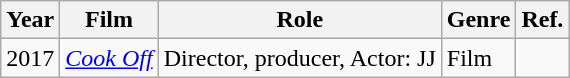<table class="wikitable">
<tr>
<th>Year</th>
<th>Film</th>
<th>Role</th>
<th>Genre</th>
<th>Ref.</th>
</tr>
<tr>
<td>2017</td>
<td><em><a href='#'>Cook Off</a></em></td>
<td>Director, producer, Actor: JJ</td>
<td>Film</td>
<td></td>
</tr>
</table>
